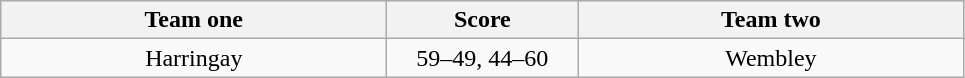<table class="wikitable" style="text-align: center">
<tr>
<th width=250>Team one</th>
<th width=120>Score</th>
<th width=250>Team two</th>
</tr>
<tr>
<td>Harringay</td>
<td>59–49, 44–60</td>
<td>Wembley</td>
</tr>
</table>
